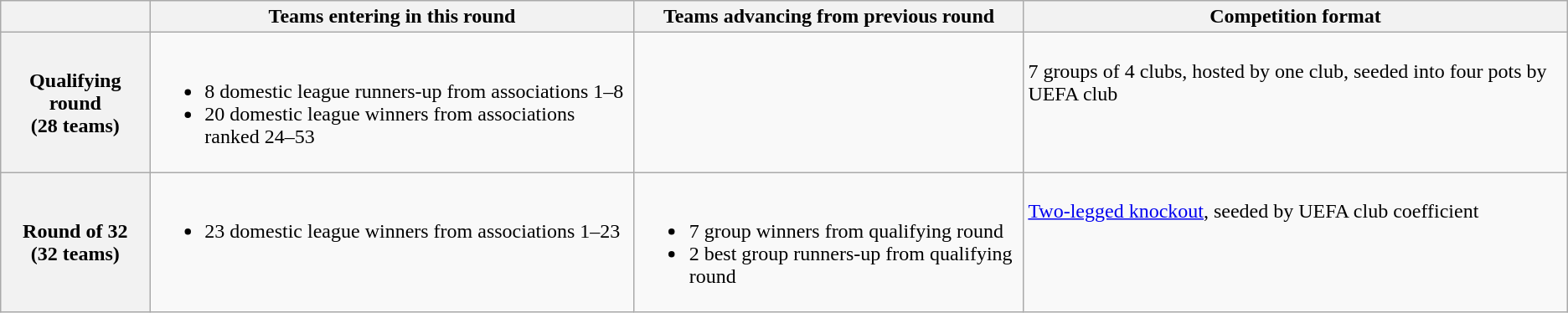<table class="wikitable">
<tr>
<th></th>
<th>Teams entering in this round</th>
<th>Teams advancing from previous round</th>
<th>Competition format</th>
</tr>
<tr valign="top">
<th valign="middle">Qualifying round<br> (28 teams)</th>
<td><br><ul><li>8 domestic league runners-up from associations 1–8</li><li>20 domestic league winners from associations ranked 24–53</li></ul></td>
<td></td>
<td><br>7 groups of 4 clubs, hosted by one club, seeded into four pots by UEFA club</td>
</tr>
<tr valign="top">
<th valign="middle">Round of 32<br> (32 teams)</th>
<td><br><ul><li>23 domestic league winners from associations 1–23</li></ul></td>
<td><br><ul><li>7 group winners from qualifying round</li><li>2 best group runners-up from qualifying round</li></ul></td>
<td><br><a href='#'>Two-legged knockout</a>, seeded by UEFA club coefficient</td>
</tr>
</table>
